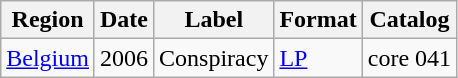<table class="wikitable">
<tr>
<th>Region</th>
<th>Date</th>
<th>Label</th>
<th>Format</th>
<th>Catalog</th>
</tr>
<tr>
<td><a href='#'>Belgium</a></td>
<td>2006</td>
<td>Conspiracy</td>
<td><a href='#'>LP</a></td>
<td>core 041</td>
</tr>
</table>
